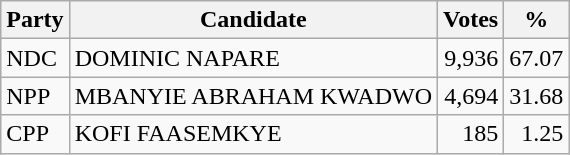<table class="wikitable">
<tr>
<th>Party</th>
<th>Candidate</th>
<th>Votes</th>
<th>%</th>
</tr>
<tr>
<td>NDC</td>
<td>DOMINIC NAPARE</td>
<td align=right>9,936</td>
<td align=right>67.07</td>
</tr>
<tr>
<td>NPP</td>
<td>MBANYIE ABRAHAM KWADWO</td>
<td align=right>4,694</td>
<td align=right>31.68</td>
</tr>
<tr>
<td>CPP</td>
<td>KOFI FAASEMKYE</td>
<td align=right>185</td>
<td align=right>1.25</td>
</tr>
</table>
